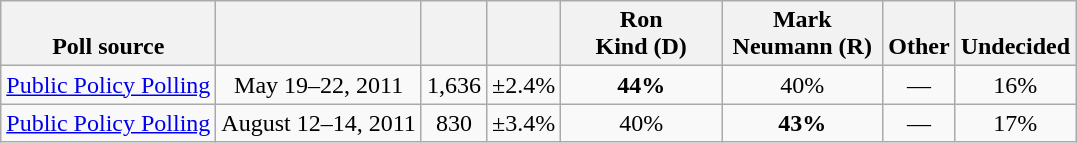<table class="wikitable" style="text-align:center">
<tr style="vertical-align:bottom">
<th>Poll source</th>
<th></th>
<th></th>
<th></th>
<th style="width:100px;">Ron<br>Kind (D)</th>
<th style="width:100px;">Mark<br>Neumann (R)</th>
<th>Other</th>
<th>Undecided</th>
</tr>
<tr>
<td style="text-align:left"><a href='#'>Public Policy Polling</a></td>
<td>May 19–22, 2011</td>
<td>1,636</td>
<td>±2.4%</td>
<td><strong>44%</strong></td>
<td>40%</td>
<td>—</td>
<td>16%</td>
</tr>
<tr>
<td style="text-align:left"><a href='#'>Public Policy Polling</a></td>
<td>August 12–14, 2011</td>
<td>830</td>
<td>±3.4%</td>
<td>40%</td>
<td><strong>43%</strong></td>
<td>—</td>
<td>17%</td>
</tr>
</table>
